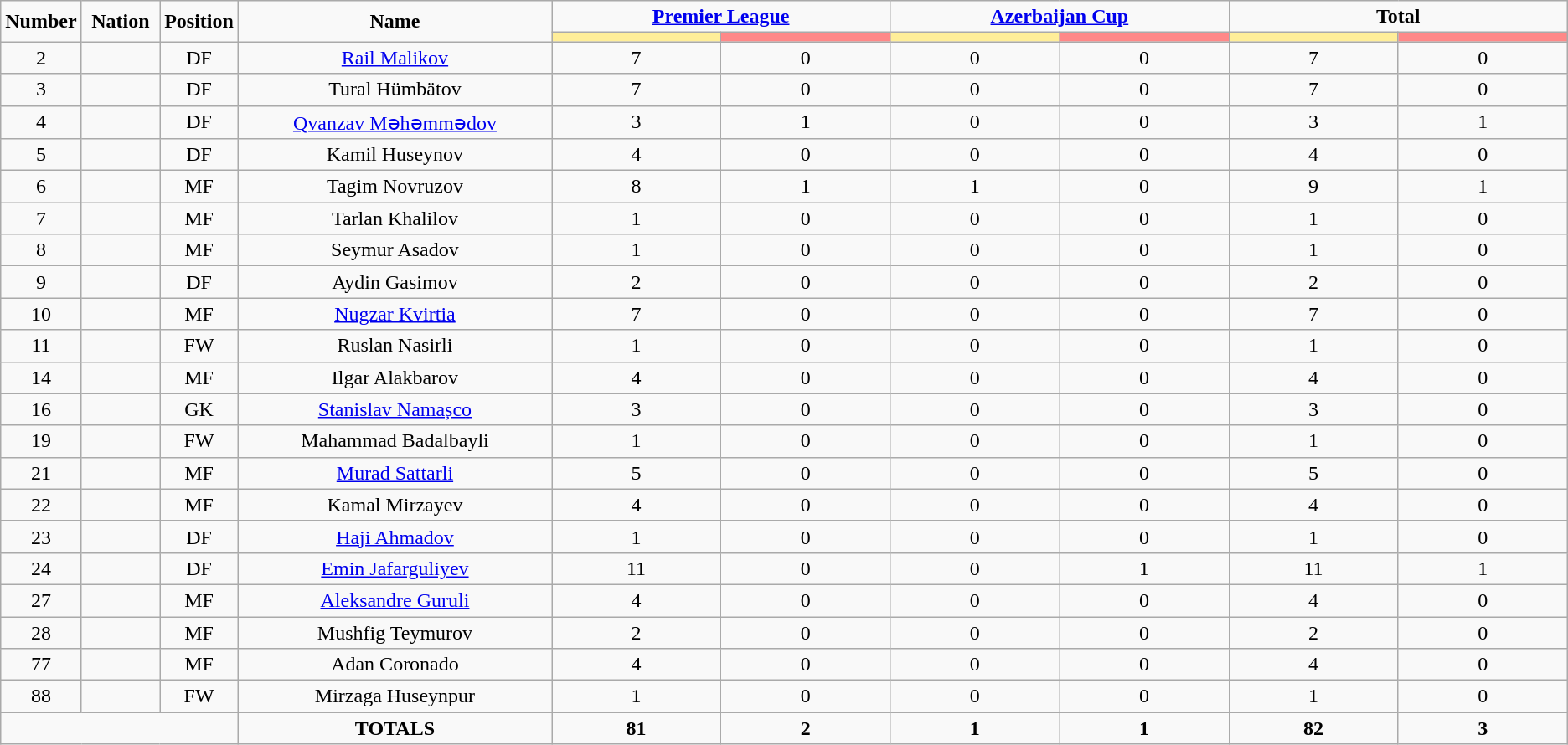<table class="wikitable" style="text-align:center;">
<tr>
<td rowspan="2"  style="width:5%; text-align:center;"><strong>Number</strong></td>
<td rowspan="2"  style="width:5%; text-align:center;"><strong>Nation</strong></td>
<td rowspan="2"  style="width:5%; text-align:center;"><strong>Position</strong></td>
<td rowspan="2"  style="width:20%; text-align:center;"><strong>Name</strong></td>
<td colspan="2" style="text-align:center;"><strong><a href='#'>Premier League</a></strong></td>
<td colspan="2" style="text-align:center;"><strong><a href='#'>Azerbaijan Cup</a></strong></td>
<td colspan="2" style="text-align:center;"><strong>Total</strong></td>
</tr>
<tr>
<th style="width:60px; background:#fe9;"></th>
<th style="width:60px; background:#ff8888;"></th>
<th style="width:60px; background:#fe9;"></th>
<th style="width:60px; background:#ff8888;"></th>
<th style="width:60px; background:#fe9;"></th>
<th style="width:60px; background:#ff8888;"></th>
</tr>
<tr>
<td>2</td>
<td></td>
<td>DF</td>
<td><a href='#'>Rail Malikov</a></td>
<td>7</td>
<td>0</td>
<td>0</td>
<td>0</td>
<td>7</td>
<td>0</td>
</tr>
<tr>
<td>3</td>
<td></td>
<td>DF</td>
<td>Tural Hümbätov</td>
<td>7</td>
<td>0</td>
<td>0</td>
<td>0</td>
<td>7</td>
<td>0</td>
</tr>
<tr>
<td>4</td>
<td></td>
<td>DF</td>
<td><a href='#'>Qvanzav Məhəmmədov</a></td>
<td>3</td>
<td>1</td>
<td>0</td>
<td>0</td>
<td>3</td>
<td>1</td>
</tr>
<tr>
<td>5</td>
<td></td>
<td>DF</td>
<td>Kamil Huseynov</td>
<td>4</td>
<td>0</td>
<td>0</td>
<td>0</td>
<td>4</td>
<td>0</td>
</tr>
<tr>
<td>6</td>
<td></td>
<td>MF</td>
<td>Tagim Novruzov</td>
<td>8</td>
<td>1</td>
<td>1</td>
<td>0</td>
<td>9</td>
<td>1</td>
</tr>
<tr>
<td>7</td>
<td></td>
<td>MF</td>
<td>Tarlan Khalilov</td>
<td>1</td>
<td>0</td>
<td>0</td>
<td>0</td>
<td>1</td>
<td>0</td>
</tr>
<tr>
<td>8</td>
<td></td>
<td>MF</td>
<td>Seymur Asadov</td>
<td>1</td>
<td>0</td>
<td>0</td>
<td>0</td>
<td>1</td>
<td>0</td>
</tr>
<tr>
<td>9</td>
<td></td>
<td>DF</td>
<td>Aydin Gasimov</td>
<td>2</td>
<td>0</td>
<td>0</td>
<td>0</td>
<td>2</td>
<td>0</td>
</tr>
<tr>
<td>10</td>
<td></td>
<td>MF</td>
<td><a href='#'>Nugzar Kvirtia</a></td>
<td>7</td>
<td>0</td>
<td>0</td>
<td>0</td>
<td>7</td>
<td>0</td>
</tr>
<tr>
<td>11</td>
<td></td>
<td>FW</td>
<td>Ruslan Nasirli</td>
<td>1</td>
<td>0</td>
<td>0</td>
<td>0</td>
<td>1</td>
<td>0</td>
</tr>
<tr>
<td>14</td>
<td></td>
<td>MF</td>
<td>Ilgar Alakbarov</td>
<td>4</td>
<td>0</td>
<td>0</td>
<td>0</td>
<td>4</td>
<td>0</td>
</tr>
<tr>
<td>16</td>
<td></td>
<td>GK</td>
<td><a href='#'>Stanislav Namașco</a></td>
<td>3</td>
<td>0</td>
<td>0</td>
<td>0</td>
<td>3</td>
<td>0</td>
</tr>
<tr>
<td>19</td>
<td></td>
<td>FW</td>
<td>Mahammad Badalbayli</td>
<td>1</td>
<td>0</td>
<td>0</td>
<td>0</td>
<td>1</td>
<td>0</td>
</tr>
<tr>
<td>21</td>
<td></td>
<td>MF</td>
<td><a href='#'>Murad Sattarli</a></td>
<td>5</td>
<td>0</td>
<td>0</td>
<td>0</td>
<td>5</td>
<td>0</td>
</tr>
<tr>
<td>22</td>
<td></td>
<td>MF</td>
<td>Kamal Mirzayev</td>
<td>4</td>
<td>0</td>
<td>0</td>
<td>0</td>
<td>4</td>
<td>0</td>
</tr>
<tr>
<td>23</td>
<td></td>
<td>DF</td>
<td><a href='#'>Haji Ahmadov</a></td>
<td>1</td>
<td>0</td>
<td>0</td>
<td>0</td>
<td>1</td>
<td>0</td>
</tr>
<tr>
<td>24</td>
<td></td>
<td>DF</td>
<td><a href='#'>Emin Jafarguliyev</a></td>
<td>11</td>
<td>0</td>
<td>0</td>
<td>1</td>
<td>11</td>
<td>1</td>
</tr>
<tr>
<td>27</td>
<td></td>
<td>MF</td>
<td><a href='#'>Aleksandre Guruli</a></td>
<td>4</td>
<td>0</td>
<td>0</td>
<td>0</td>
<td>4</td>
<td>0</td>
</tr>
<tr>
<td>28</td>
<td></td>
<td>MF</td>
<td>Mushfig Teymurov</td>
<td>2</td>
<td>0</td>
<td>0</td>
<td>0</td>
<td>2</td>
<td>0</td>
</tr>
<tr>
<td>77</td>
<td></td>
<td>MF</td>
<td>Adan Coronado</td>
<td>4</td>
<td>0</td>
<td>0</td>
<td>0</td>
<td>4</td>
<td>0</td>
</tr>
<tr>
<td>88</td>
<td></td>
<td>FW</td>
<td>Mirzaga Huseynpur</td>
<td>1</td>
<td>0</td>
<td>0</td>
<td>0</td>
<td>1</td>
<td>0</td>
</tr>
<tr>
<td colspan="3"></td>
<td><strong>TOTALS</strong></td>
<td><strong>81</strong></td>
<td><strong>2</strong></td>
<td><strong>1</strong></td>
<td><strong>1</strong></td>
<td><strong>82</strong></td>
<td><strong>3</strong></td>
</tr>
</table>
